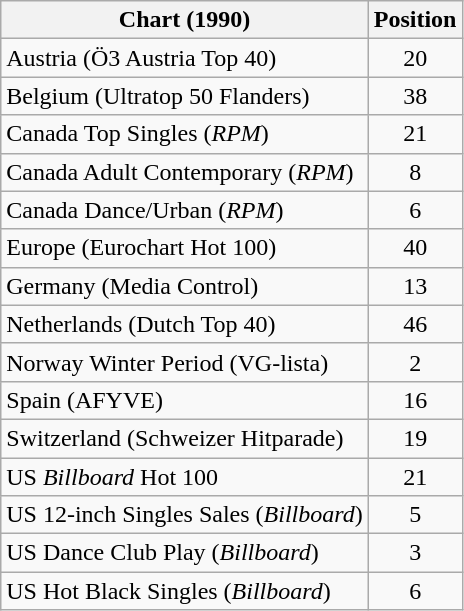<table class="wikitable sortable">
<tr>
<th>Chart (1990)</th>
<th>Position</th>
</tr>
<tr>
<td align="left">Austria (Ö3 Austria Top 40)</td>
<td align="center">20</td>
</tr>
<tr>
<td align="left">Belgium (Ultratop 50 Flanders)</td>
<td align="center">38</td>
</tr>
<tr>
<td align="left">Canada Top Singles (<em>RPM</em>)</td>
<td align="center">21</td>
</tr>
<tr>
<td align="left">Canada Adult Contemporary (<em>RPM</em>)</td>
<td align="center">8</td>
</tr>
<tr>
<td align="left">Canada Dance/Urban (<em>RPM</em>)</td>
<td align="center">6</td>
</tr>
<tr>
<td align="left">Europe (Eurochart Hot 100)</td>
<td style="text-align:center;">40</td>
</tr>
<tr>
<td align="left">Germany (Media Control)</td>
<td align="center">13</td>
</tr>
<tr>
<td align="left">Netherlands (Dutch Top 40)</td>
<td align="center">46</td>
</tr>
<tr>
<td align="left">Norway Winter Period (VG-lista)</td>
<td align="center">2</td>
</tr>
<tr>
<td align="left">Spain (AFYVE)</td>
<td align="center">16</td>
</tr>
<tr>
<td align="left">Switzerland (Schweizer Hitparade)</td>
<td align="center">19</td>
</tr>
<tr>
<td align="left">US <em>Billboard</em> Hot 100</td>
<td align="center">21</td>
</tr>
<tr>
<td align="left">US 12-inch Singles Sales (<em>Billboard</em>)</td>
<td align="center">5</td>
</tr>
<tr>
<td align="left">US Dance Club Play (<em>Billboard</em>)</td>
<td align="center">3</td>
</tr>
<tr>
<td align="left">US Hot Black Singles (<em>Billboard</em>)</td>
<td align="center">6</td>
</tr>
</table>
